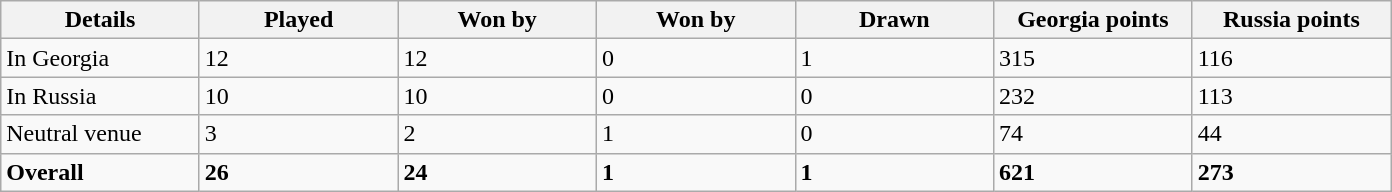<table class="wikitable sortable">
<tr>
<th width="125">Details</th>
<th width="125">Played</th>
<th width="125">Won by<br></th>
<th width="125">Won by<br></th>
<th width="125">Drawn</th>
<th width="125">Georgia points</th>
<th width="125">Russia points</th>
</tr>
<tr>
<td>In Georgia</td>
<td>12</td>
<td>12</td>
<td>0</td>
<td>1</td>
<td>315</td>
<td>116</td>
</tr>
<tr>
<td>In Russia</td>
<td>10</td>
<td>10</td>
<td>0</td>
<td>0</td>
<td>232</td>
<td>113</td>
</tr>
<tr>
<td>Neutral venue</td>
<td>3</td>
<td>2</td>
<td>1</td>
<td>0</td>
<td>74</td>
<td>44</td>
</tr>
<tr>
<td><strong>Overall</strong></td>
<td><strong>26</strong></td>
<td><strong>24</strong></td>
<td><strong>1</strong></td>
<td><strong>1</strong></td>
<td><strong>621</strong></td>
<td><strong>273</strong></td>
</tr>
</table>
